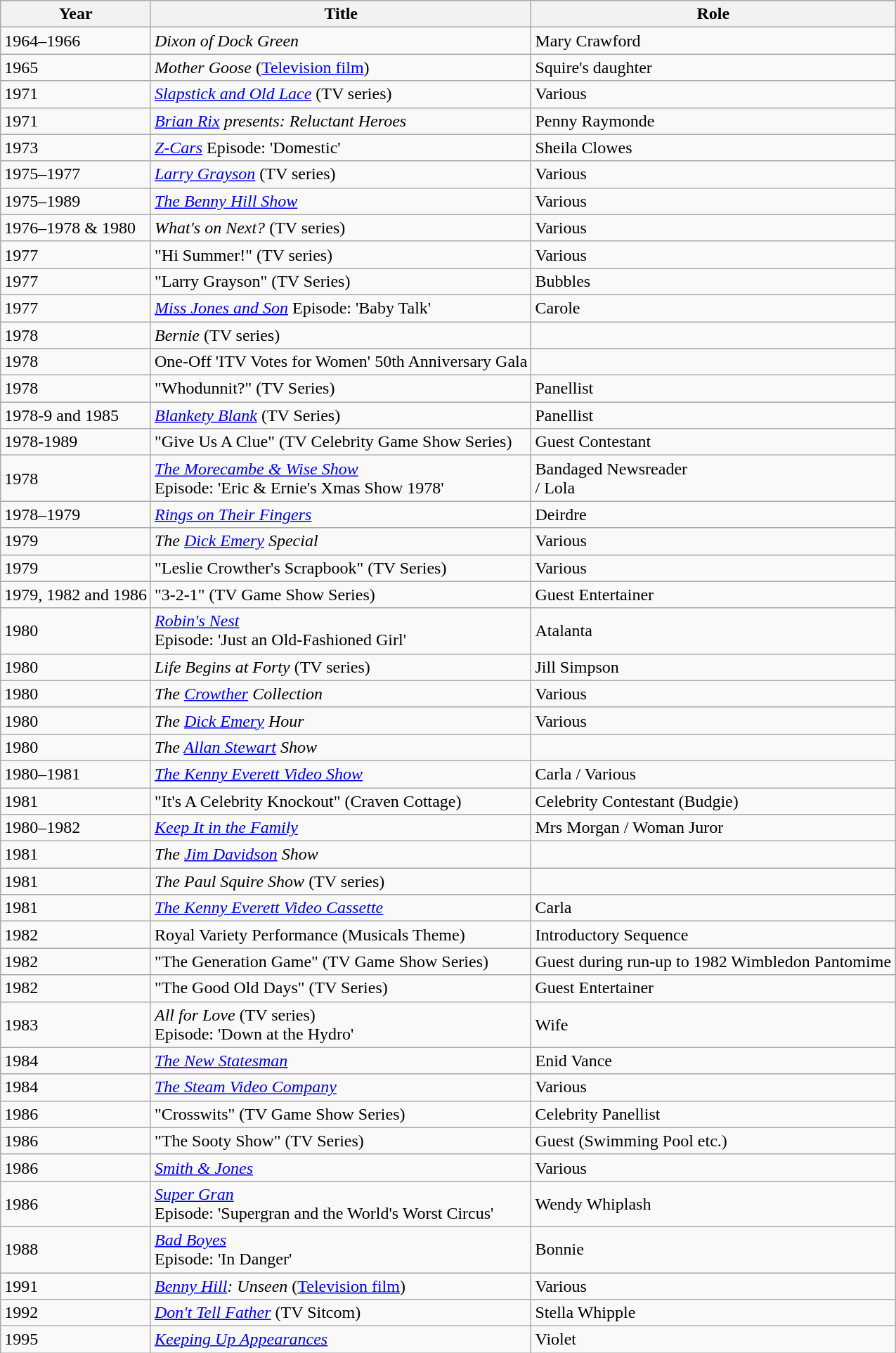<table class="wikitable">
<tr>
<th>Year</th>
<th>Title</th>
<th>Role</th>
</tr>
<tr>
<td>1964–1966</td>
<td><em>Dixon of Dock Green</em></td>
<td>Mary Crawford</td>
</tr>
<tr>
<td>1965</td>
<td><em>Mother Goose</em> (<a href='#'>Television film</a>)</td>
<td>Squire's daughter</td>
</tr>
<tr>
<td>1971</td>
<td><em><a href='#'>Slapstick and Old Lace</a></em> (TV series)</td>
<td>Various</td>
</tr>
<tr>
<td>1971</td>
<td><em><a href='#'>Brian Rix</a> presents: Reluctant Heroes</em></td>
<td>Penny Raymonde</td>
</tr>
<tr>
<td>1973</td>
<td><em><a href='#'>Z-Cars</a></em> Episode: 'Domestic'</td>
<td>Sheila Clowes</td>
</tr>
<tr>
<td>1975–1977</td>
<td><em><a href='#'>Larry Grayson</a></em> (TV series)</td>
<td>Various</td>
</tr>
<tr>
<td>1975–1989</td>
<td><em><a href='#'>The Benny Hill Show</a></em></td>
<td>Various</td>
</tr>
<tr>
<td>1976–1978 & 1980</td>
<td><em>What's on Next?</em> (TV series)</td>
<td>Various</td>
</tr>
<tr>
<td>1977</td>
<td>"Hi Summer!" (TV series)</td>
<td>Various</td>
</tr>
<tr>
<td>1977</td>
<td>"Larry Grayson" (TV Series)</td>
<td>Bubbles</td>
</tr>
<tr>
<td>1977</td>
<td><em><a href='#'>Miss Jones and Son</a></em> Episode: 'Baby Talk'</td>
<td>Carole</td>
</tr>
<tr>
<td>1978</td>
<td><em>Bernie</em> (TV series)</td>
<td></td>
</tr>
<tr>
<td>1978</td>
<td>One-Off 'ITV Votes for Women' 50th Anniversary Gala</td>
</tr>
<tr>
<td>1978</td>
<td>"Whodunnit?" (TV Series)</td>
<td>Panellist</td>
</tr>
<tr>
<td>1978-9 and 1985</td>
<td><em><a href='#'>Blankety Blank</a></em> (TV Series)</td>
<td>Panellist</td>
</tr>
<tr>
<td>1978-1989</td>
<td>"Give Us A Clue" (TV Celebrity Game Show Series)</td>
<td>Guest Contestant</td>
</tr>
<tr>
<td>1978</td>
<td><em><a href='#'>The Morecambe & Wise Show</a></em><br>Episode: 'Eric & Ernie's Xmas Show 1978'</td>
<td>Bandaged Newsreader<br>/ Lola</td>
</tr>
<tr>
<td>1978–1979</td>
<td><em><a href='#'>Rings on Their Fingers</a></em></td>
<td>Deirdre</td>
</tr>
<tr>
<td>1979</td>
<td><em>The <a href='#'>Dick Emery</a> Special</em></td>
<td>Various</td>
</tr>
<tr>
<td>1979</td>
<td>"Leslie Crowther's Scrapbook" (TV Series)</td>
<td>Various</td>
</tr>
<tr>
<td>1979, 1982 and 1986</td>
<td>"3-2-1" (TV Game Show Series)</td>
<td>Guest Entertainer</td>
</tr>
<tr>
<td>1980</td>
<td><em><a href='#'>Robin's Nest</a></em><br>Episode: 'Just an Old-Fashioned Girl'</td>
<td>Atalanta</td>
</tr>
<tr>
<td>1980</td>
<td><em>Life Begins at Forty</em> (TV series)</td>
<td>Jill Simpson</td>
</tr>
<tr>
<td>1980</td>
<td><em>The <a href='#'>Crowther</a> Collection</em></td>
<td>Various</td>
</tr>
<tr>
<td>1980</td>
<td><em>The <a href='#'>Dick Emery</a> Hour</em></td>
<td>Various</td>
</tr>
<tr>
<td>1980</td>
<td><em>The <a href='#'>Allan Stewart</a> Show</em></td>
<td></td>
</tr>
<tr>
<td>1980–1981</td>
<td><em><a href='#'>The Kenny Everett Video Show</a></em></td>
<td>Carla / Various</td>
</tr>
<tr>
<td>1981</td>
<td>"It's A Celebrity Knockout" (Craven Cottage)</td>
<td>Celebrity Contestant (Budgie)</td>
</tr>
<tr>
<td>1980–1982</td>
<td><em><a href='#'>Keep It in the Family</a></em></td>
<td>Mrs Morgan / Woman Juror</td>
</tr>
<tr>
<td>1981</td>
<td><em>The <a href='#'>Jim Davidson</a> Show</em></td>
<td></td>
</tr>
<tr>
<td>1981</td>
<td><em>The Paul Squire Show</em> (TV series)</td>
<td></td>
</tr>
<tr>
<td>1981</td>
<td><em><a href='#'>The Kenny Everett Video Cassette</a></em></td>
<td>Carla</td>
</tr>
<tr>
<td>1982</td>
<td>Royal Variety Performance (Musicals Theme)</td>
<td>Introductory Sequence</td>
</tr>
<tr>
<td>1982</td>
<td>"The Generation Game" (TV Game Show Series)</td>
<td>Guest during run-up to 1982 Wimbledon Pantomime</td>
</tr>
<tr>
<td>1982</td>
<td>"The Good Old Days" (TV Series)</td>
<td>Guest Entertainer</td>
</tr>
<tr>
<td>1983</td>
<td><em>All for Love</em> (TV series)<br>Episode: 'Down at the Hydro'</td>
<td>Wife</td>
</tr>
<tr>
<td>1984</td>
<td><em><a href='#'>The New Statesman</a></em></td>
<td>Enid Vance</td>
</tr>
<tr>
<td>1984</td>
<td><em><a href='#'>The Steam Video Company</a></em></td>
<td>Various</td>
</tr>
<tr>
<td>1986</td>
<td>"Crosswits" (TV Game Show Series)</td>
<td>Celebrity Panellist</td>
</tr>
<tr>
<td>1986</td>
<td>"The Sooty Show" (TV Series)</td>
<td>Guest (Swimming Pool etc.)</td>
</tr>
<tr>
<td>1986</td>
<td><em><a href='#'>Smith & Jones</a></em></td>
<td>Various</td>
</tr>
<tr>
<td>1986</td>
<td><em><a href='#'>Super Gran</a></em><br>Episode: 'Supergran and the World's Worst Circus'</td>
<td>Wendy Whiplash</td>
</tr>
<tr>
<td>1988</td>
<td><em><a href='#'>Bad Boyes</a></em><br>Episode: 'In Danger'</td>
<td>Bonnie</td>
</tr>
<tr>
<td>1991</td>
<td><em><a href='#'>Benny Hill</a>: Unseen</em> (<a href='#'>Television film</a>)</td>
<td>Various</td>
</tr>
<tr>
<td>1992</td>
<td><em><a href='#'>Don't Tell Father</a></em> (TV Sitcom)</td>
<td>Stella Whipple</td>
</tr>
<tr>
<td>1995</td>
<td><em><a href='#'>Keeping Up Appearances</a></em></td>
<td>Violet</td>
</tr>
</table>
